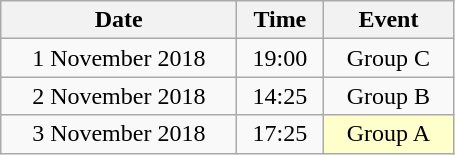<table class = "wikitable" style="text-align:center;">
<tr>
<th width=150>Date</th>
<th width=50>Time</th>
<th width=80>Event</th>
</tr>
<tr>
<td>1 November 2018</td>
<td>19:00</td>
<td>Group C</td>
</tr>
<tr>
<td>2 November 2018</td>
<td>14:25</td>
<td>Group B</td>
</tr>
<tr>
<td>3 November 2018</td>
<td>17:25</td>
<td bgcolor=ffffcc>Group A</td>
</tr>
</table>
